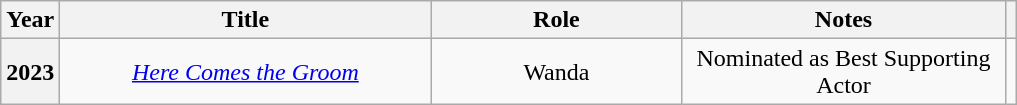<table class="wikitable plainrowheaders" style="text-align:center;">
<tr>
<th scope="col">Year</th>
<th scope="col" style="width: 15em; class=">Title</th>
<th scope="col" style="width: 10em; class=">Role</th>
<th scope="col" style="width: 13em; class=">Notes</th>
<th></th>
</tr>
<tr>
<th scope="row">2023</th>
<td><em><a href='#'>Here Comes the Groom</a></em></td>
<td>Wanda</td>
<td>Nominated as Best Supporting Actor</td>
<td></td>
</tr>
</table>
